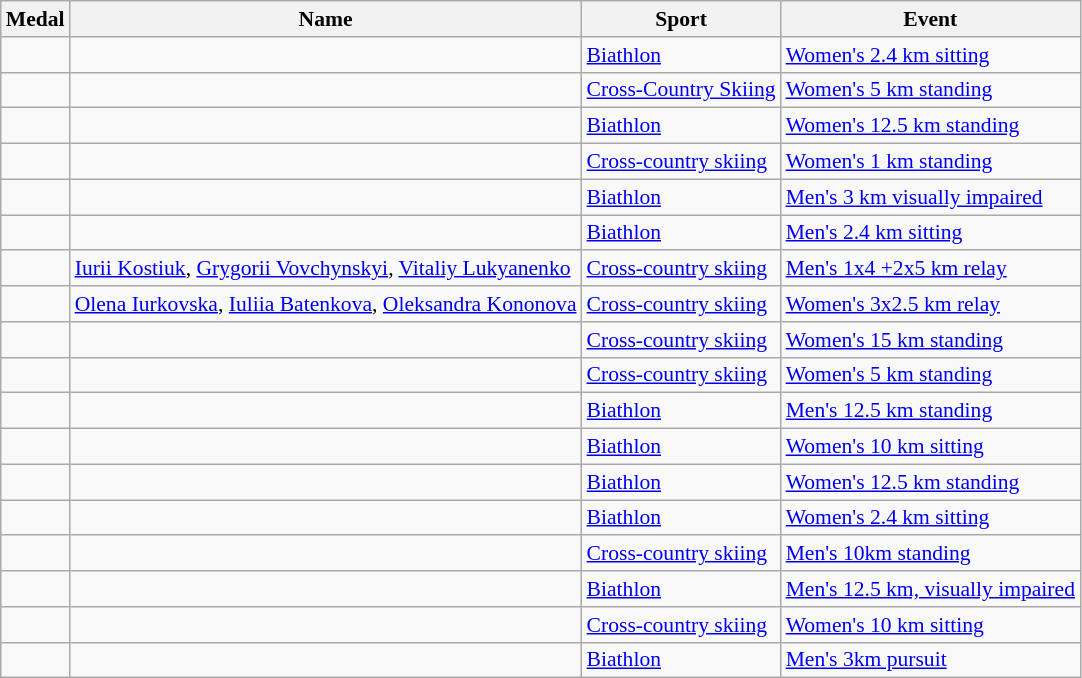<table class="wikitable sortable" style="font-size:90%">
<tr>
<th>Medal</th>
<th>Name</th>
<th>Sport</th>
<th>Event</th>
</tr>
<tr>
<td></td>
<td></td>
<td><a href='#'>Biathlon</a></td>
<td><a href='#'>Women's 2.4 km sitting</a></td>
</tr>
<tr>
<td></td>
<td></td>
<td><a href='#'>Cross-Country Skiing</a></td>
<td><a href='#'>Women's 5 km standing</a></td>
</tr>
<tr>
<td></td>
<td></td>
<td><a href='#'>Biathlon</a></td>
<td><a href='#'>Women's 12.5 km standing</a></td>
</tr>
<tr>
<td></td>
<td></td>
<td><a href='#'>Cross-country skiing</a></td>
<td><a href='#'>Women's 1 km standing</a></td>
</tr>
<tr>
<td></td>
<td></td>
<td><a href='#'>Biathlon</a></td>
<td><a href='#'>Men's 3 km visually impaired</a></td>
</tr>
<tr>
<td></td>
<td></td>
<td><a href='#'>Biathlon</a></td>
<td><a href='#'>Men's 2.4 km sitting</a></td>
</tr>
<tr>
<td></td>
<td><a href='#'>Iurii Kostiuk</a>, <a href='#'>Grygorii Vovchynskyi</a>, <a href='#'>Vitaliy Lukyanenko</a></td>
<td><a href='#'>Cross-country skiing</a></td>
<td><a href='#'>Men's 1x4 +2x5 km relay</a></td>
</tr>
<tr>
<td></td>
<td><a href='#'>Olena Iurkovska</a>, <a href='#'>Iuliia Batenkova</a>, <a href='#'>Oleksandra Kononova</a></td>
<td><a href='#'>Cross-country skiing</a></td>
<td><a href='#'>Women's 3x2.5 km relay</a></td>
</tr>
<tr>
<td></td>
<td></td>
<td><a href='#'>Cross-country skiing</a></td>
<td><a href='#'>Women's 15 km standing</a></td>
</tr>
<tr>
<td></td>
<td></td>
<td><a href='#'>Cross-country skiing</a></td>
<td><a href='#'>Women's 5 km standing</a></td>
</tr>
<tr>
<td></td>
<td></td>
<td><a href='#'>Biathlon</a></td>
<td><a href='#'>Men's 12.5 km standing</a></td>
</tr>
<tr>
<td></td>
<td></td>
<td><a href='#'>Biathlon</a></td>
<td><a href='#'>Women's 10 km sitting</a></td>
</tr>
<tr>
<td></td>
<td></td>
<td><a href='#'>Biathlon</a></td>
<td><a href='#'>Women's 12.5 km standing</a></td>
</tr>
<tr>
<td></td>
<td></td>
<td><a href='#'>Biathlon</a></td>
<td><a href='#'>Women's 2.4 km sitting</a></td>
</tr>
<tr>
<td></td>
<td></td>
<td><a href='#'>Cross-country skiing</a></td>
<td><a href='#'>Men's 10km standing</a></td>
</tr>
<tr>
<td></td>
<td></td>
<td><a href='#'>Biathlon</a></td>
<td><a href='#'>Men's 12.5 km, visually impaired</a></td>
</tr>
<tr>
<td></td>
<td></td>
<td><a href='#'>Cross-country skiing</a></td>
<td><a href='#'>Women's 10 km sitting</a></td>
</tr>
<tr>
<td></td>
<td></td>
<td><a href='#'>Biathlon</a></td>
<td><a href='#'>Men's 3km pursuit</a></td>
</tr>
</table>
